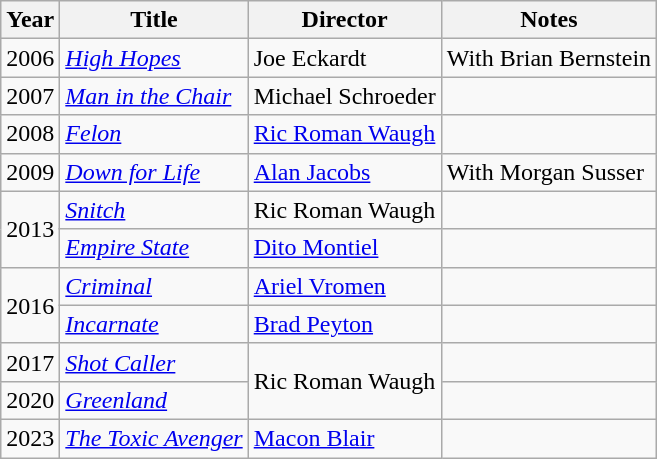<table class="wikitable">
<tr>
<th>Year</th>
<th>Title</th>
<th>Director</th>
<th>Notes</th>
</tr>
<tr>
<td>2006</td>
<td><em><a href='#'>High Hopes</a></em></td>
<td>Joe Eckardt</td>
<td>With Brian Bernstein</td>
</tr>
<tr>
<td>2007</td>
<td><em><a href='#'>Man in the Chair</a></em></td>
<td>Michael Schroeder</td>
<td></td>
</tr>
<tr>
<td>2008</td>
<td><em><a href='#'>Felon</a></em></td>
<td><a href='#'>Ric Roman Waugh</a></td>
<td></td>
</tr>
<tr>
<td>2009</td>
<td><em><a href='#'>Down for Life</a></em></td>
<td><a href='#'>Alan Jacobs</a></td>
<td>With Morgan Susser</td>
</tr>
<tr>
<td rowspan=2>2013</td>
<td><em><a href='#'>Snitch</a></em></td>
<td>Ric Roman Waugh</td>
<td></td>
</tr>
<tr>
<td><em><a href='#'>Empire State</a></em></td>
<td><a href='#'>Dito Montiel</a></td>
<td></td>
</tr>
<tr>
<td rowspan=2>2016</td>
<td><em><a href='#'>Criminal</a></em></td>
<td><a href='#'>Ariel Vromen</a></td>
<td></td>
</tr>
<tr>
<td><em><a href='#'>Incarnate</a></em></td>
<td><a href='#'>Brad Peyton</a></td>
<td></td>
</tr>
<tr>
<td>2017</td>
<td><em><a href='#'>Shot Caller</a></em></td>
<td rowspan=2>Ric Roman Waugh</td>
<td></td>
</tr>
<tr>
<td>2020</td>
<td><em><a href='#'>Greenland</a></em></td>
<td></td>
</tr>
<tr>
<td>2023</td>
<td><em><a href='#'>The Toxic Avenger</a></em></td>
<td><a href='#'>Macon Blair</a></td>
<td></td>
</tr>
</table>
